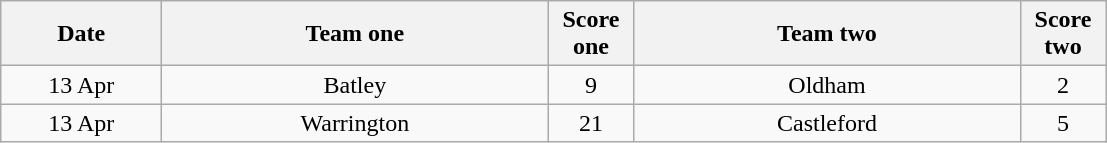<table class="wikitable" style="text-align: center">
<tr>
<th width=100>Date</th>
<th width=250>Team one</th>
<th width=50>Score one</th>
<th width=250>Team two</th>
<th width=50>Score two</th>
</tr>
<tr>
<td>13 Apr</td>
<td>Batley</td>
<td>9</td>
<td>Oldham</td>
<td>2</td>
</tr>
<tr>
<td>13 Apr</td>
<td>Warrington</td>
<td>21</td>
<td>Castleford</td>
<td>5</td>
</tr>
</table>
